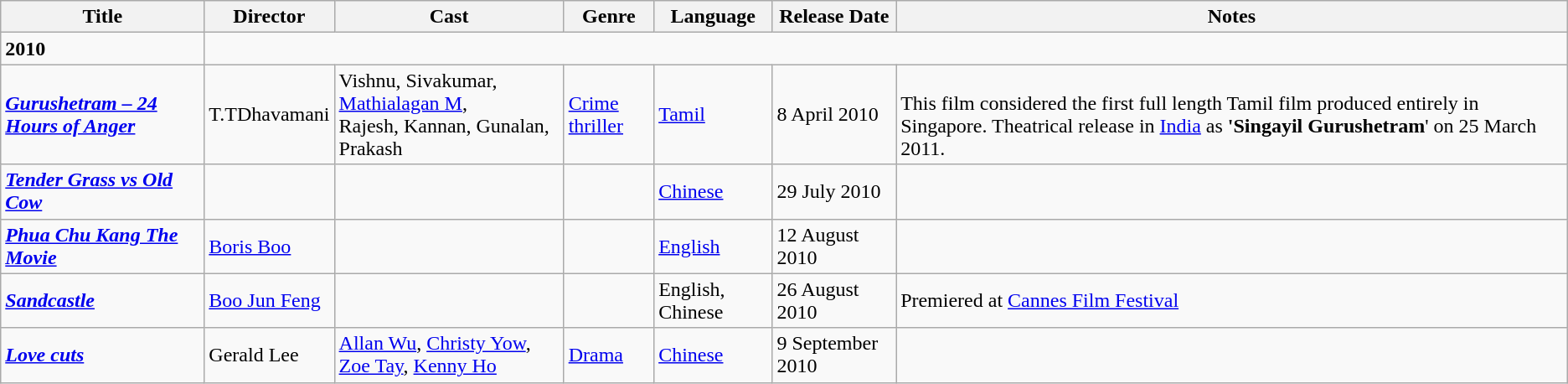<table class="wikitable">
<tr>
<th>Title</th>
<th>Director</th>
<th>Cast</th>
<th>Genre</th>
<th>Language</th>
<th>Release Date</th>
<th>Notes</th>
</tr>
<tr>
<td><strong>2010</strong></td>
</tr>
<tr>
<td><strong><em><a href='#'>Gurushetram – 24 Hours of Anger</a></em></strong></td>
<td>T.TDhavamani</td>
<td>Vishnu, Sivakumar, <a href='#'>Mathialagan M</a>,<br>Rajesh, Kannan, Gunalan, Prakash</td>
<td><a href='#'>Crime thriller</a></td>
<td><a href='#'>Tamil</a></td>
<td>8 April 2010</td>
<td><br>This film considered the first full length Tamil film produced entirely in Singapore. Theatrical release in <a href='#'>India</a> as <strong>'Singayil Gurushetram</strong>' on 25 March 2011.</td>
</tr>
<tr>
<td><strong><em><a href='#'>Tender Grass vs Old Cow</a></em></strong></td>
<td></td>
<td></td>
<td></td>
<td><a href='#'>Chinese</a></td>
<td>29 July 2010</td>
<td></td>
</tr>
<tr>
<td><strong><em><a href='#'>Phua Chu Kang The Movie</a></em></strong></td>
<td><a href='#'>Boris Boo</a></td>
<td></td>
<td></td>
<td><a href='#'>English</a></td>
<td>12 August 2010</td>
<td></td>
</tr>
<tr>
<td><strong><em><a href='#'>Sandcastle</a></em></strong></td>
<td><a href='#'>Boo Jun Feng</a></td>
<td></td>
<td></td>
<td>English, Chinese</td>
<td>26 August 2010</td>
<td>Premiered at <a href='#'>Cannes Film Festival</a></td>
</tr>
<tr>
<td><strong><em><a href='#'>Love cuts</a></em></strong></td>
<td>Gerald Lee</td>
<td><a href='#'>Allan Wu</a>, <a href='#'>Christy Yow</a>, <a href='#'>Zoe Tay</a>, <a href='#'>Kenny Ho</a></td>
<td><a href='#'>Drama</a></td>
<td><a href='#'>Chinese</a></td>
<td>9 September 2010</td>
<td></td>
</tr>
</table>
